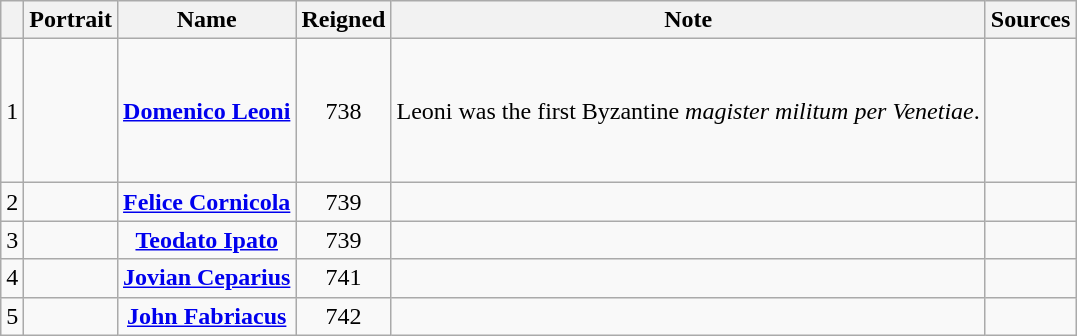<table class="wikitable sortable" style="text-align:center;">
<tr>
<th scope="col"></th>
<th scope="col" class="unsortable">Portrait</th>
<th scope="col">Name<br></th>
<th scope="col" class="unsortable">Reigned</th>
<th scope="col">Note</th>
<th scope="col">Sources</th>
</tr>
<tr style="height:6em;">
<td>1</td>
<td></td>
<td><strong><a href='#'>Domenico Leoni</a></strong></td>
<td>738</td>
<td>Leoni was the first Byzantine <em>magister militum per Venetiae</em>.</td>
<td></td>
</tr>
<tr>
<td>2</td>
<td></td>
<td><strong><a href='#'>Felice Cornicola</a></strong></td>
<td>739</td>
<td></td>
<td></td>
</tr>
<tr>
<td>3</td>
<td></td>
<td><strong><a href='#'>Teodato Ipato</a></strong></td>
<td>739</td>
<td></td>
<td></td>
</tr>
<tr>
<td>4</td>
<td></td>
<td><strong><a href='#'>Jovian Ceparius</a></strong></td>
<td>741</td>
<td></td>
<td></td>
</tr>
<tr>
<td>5</td>
<td></td>
<td><strong><a href='#'>John Fabriacus</a></strong></td>
<td>742</td>
<td></td>
<td></td>
</tr>
</table>
